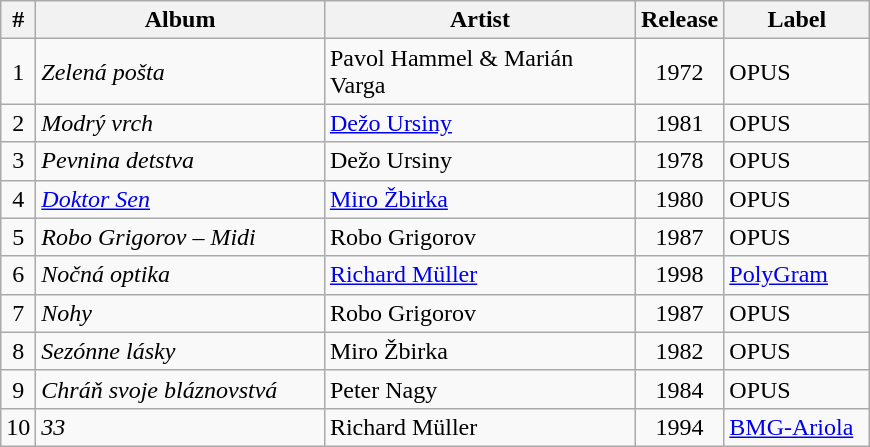<table class="wikitable sortable">
<tr>
<th class=unsortable>#</th>
<th width="185">Album</th>
<th width="200">Artist</th>
<th>Release</th>
<th width="90">Label</th>
</tr>
<tr>
<td align="center">1</td>
<td><em>Zelená pošta</em></td>
<td>Pavol Hammel & Marián Varga</td>
<td align="center">1972</td>
<td>OPUS</td>
</tr>
<tr>
<td align="center">2</td>
<td><em>Modrý vrch</em></td>
<td><a href='#'>Dežo Ursiny</a></td>
<td align="center">1981</td>
<td>OPUS</td>
</tr>
<tr>
<td align="center">3</td>
<td><em>Pevnina detstva</em></td>
<td>Dežo Ursiny</td>
<td align="center">1978</td>
<td>OPUS</td>
</tr>
<tr>
<td align="center">4</td>
<td><em><a href='#'>Doktor Sen</a></em></td>
<td><a href='#'>Miro Žbirka</a></td>
<td align="center">1980</td>
<td>OPUS</td>
</tr>
<tr>
<td align="center">5</td>
<td><em>Robo Grigorov – Midi</em></td>
<td>Robo Grigorov</td>
<td align="center">1987</td>
<td>OPUS</td>
</tr>
<tr>
<td align="center">6</td>
<td><em>Nočná optika</em></td>
<td><a href='#'>Richard Müller</a></td>
<td align="center">1998</td>
<td><a href='#'>PolyGram</a></td>
</tr>
<tr>
<td align="center">7</td>
<td><em>Nohy</em></td>
<td>Robo Grigorov</td>
<td align="center">1987</td>
<td>OPUS</td>
</tr>
<tr>
<td align="center">8</td>
<td><em>Sezónne lásky</em></td>
<td>Miro Žbirka</td>
<td align="center">1982</td>
<td>OPUS</td>
</tr>
<tr>
<td align="center">9</td>
<td><em>Chráň svoje bláznovstvá</em></td>
<td>Peter Nagy</td>
<td align="center">1984</td>
<td>OPUS</td>
</tr>
<tr>
<td align="center">10</td>
<td><em>33</em></td>
<td>Richard Müller</td>
<td align="center">1994</td>
<td><a href='#'>BMG-Ariola</a></td>
</tr>
</table>
